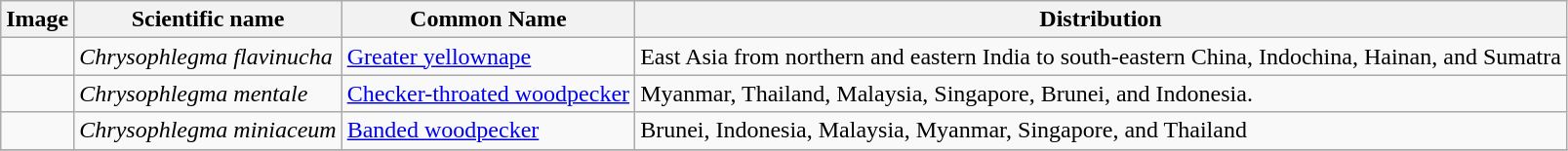<table class="wikitable">
<tr>
<th>Image</th>
<th>Scientific name</th>
<th>Common Name</th>
<th>Distribution</th>
</tr>
<tr>
<td></td>
<td><em>Chrysophlegma flavinucha</em></td>
<td><a href='#'>Greater yellownape</a></td>
<td>East Asia from northern and eastern India to south-eastern China, Indochina, Hainan, and Sumatra</td>
</tr>
<tr>
<td></td>
<td><em>Chrysophlegma mentale</em></td>
<td><a href='#'>Checker-throated woodpecker</a></td>
<td>Myanmar, Thailand, Malaysia, Singapore, Brunei, and Indonesia.</td>
</tr>
<tr>
<td></td>
<td><em>Chrysophlegma miniaceum</em></td>
<td><a href='#'>Banded woodpecker</a></td>
<td>Brunei, Indonesia, Malaysia, Myanmar, Singapore, and Thailand</td>
</tr>
<tr>
</tr>
</table>
